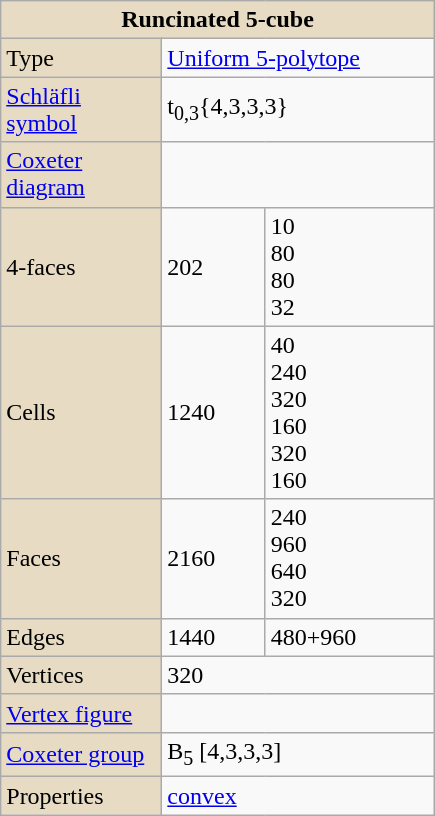<table class="wikitable" align="right" style="margin-left:10px" width="290">
<tr>
<td bgcolor=#e7dcc3 align=center colspan=3><strong>Runcinated 5-cube</strong></td>
</tr>
<tr>
<td style="width:100px" bgcolor=#e7dcc3>Type</td>
<td colspan=2><a href='#'>Uniform 5-polytope</a></td>
</tr>
<tr>
<td bgcolor=#e7dcc3><a href='#'>Schläfli symbol</a></td>
<td colspan=2>t<sub>0,3</sub>{4,3,3,3}</td>
</tr>
<tr>
<td bgcolor=#e7dcc3><a href='#'>Coxeter diagram</a></td>
<td colspan=2></td>
</tr>
<tr>
<td bgcolor=#e7dcc3>4-faces</td>
<td>202</td>
<td>10  <br>80  <br>80  <br>32  </td>
</tr>
<tr>
<td bgcolor=#e7dcc3>Cells</td>
<td>1240</td>
<td>40  <br>240  <br>320  <br>160  <br>320  <br>160  </td>
</tr>
<tr>
<td bgcolor=#e7dcc3>Faces</td>
<td>2160</td>
<td>240  <br>960  <br>640  <br>320  </td>
</tr>
<tr>
<td bgcolor=#e7dcc3>Edges</td>
<td>1440</td>
<td>480+960</td>
</tr>
<tr>
<td bgcolor=#e7dcc3>Vertices</td>
<td colspan=2>320</td>
</tr>
<tr>
<td bgcolor=#e7dcc3><a href='#'>Vertex figure</a></td>
<td colspan=2></td>
</tr>
<tr>
<td bgcolor=#e7dcc3><a href='#'>Coxeter group</a></td>
<td colspan=2>B<sub>5</sub> [4,3,3,3]</td>
</tr>
<tr>
<td bgcolor=#e7dcc3>Properties</td>
<td colspan=2><a href='#'>convex</a></td>
</tr>
</table>
